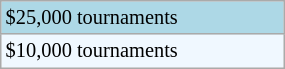<table class="wikitable"  style="font-size:85%; width:15%;">
<tr style="background:lightblue;">
<td>$25,000 tournaments</td>
</tr>
<tr style="background:#f0f8ff;">
<td>$10,000 tournaments</td>
</tr>
</table>
